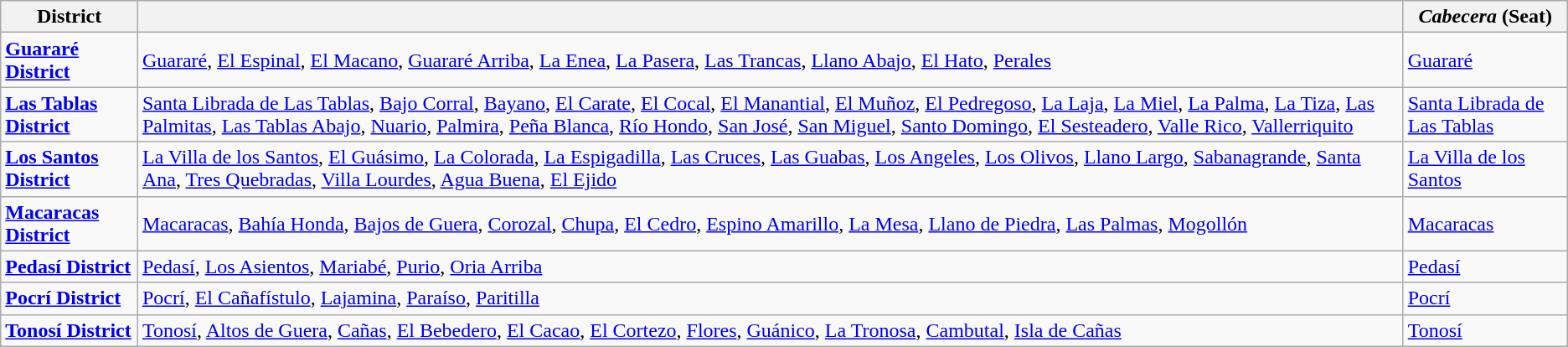<table class="wikitable">
<tr>
<th>District</th>
<th></th>
<th><em>Cabecera</em> (Seat)</th>
</tr>
<tr>
<td><strong><a href='#'>Guararé District</a></strong></td>
<td><a href='#'>Guararé</a>, <a href='#'>El Espinal</a>, <a href='#'>El Macano</a>, <a href='#'>Guararé Arriba</a>, <a href='#'>La Enea</a>, <a href='#'>La Pasera</a>, <a href='#'>Las Trancas</a>, <a href='#'>Llano Abajo</a>, <a href='#'>El Hato</a>, <a href='#'>Perales</a></td>
<td><a href='#'>Guararé</a></td>
</tr>
<tr>
<td><strong><a href='#'>Las Tablas District</a></strong></td>
<td><a href='#'>Santa Librada de Las Tablas</a>, <a href='#'>Bajo Corral</a>, <a href='#'>Bayano</a>, <a href='#'>El Carate</a>, <a href='#'>El Cocal</a>, <a href='#'>El Manantial</a>, <a href='#'>El Muñoz</a>, <a href='#'>El Pedregoso</a>, <a href='#'>La Laja</a>, <a href='#'>La Miel</a>, <a href='#'>La Palma</a>, <a href='#'>La Tiza</a>, <a href='#'>Las Palmitas</a>, <a href='#'>Las Tablas Abajo</a>, <a href='#'>Nuario</a>, <a href='#'>Palmira</a>, <a href='#'>Peña Blanca</a>, <a href='#'>Río Hondo</a>, <a href='#'>San José</a>, <a href='#'>San Miguel</a>, <a href='#'>Santo Domingo</a>, <a href='#'>El Sesteadero</a>, <a href='#'>Valle Rico</a>, <a href='#'>Vallerriquito</a></td>
<td><a href='#'>Santa Librada de Las Tablas</a></td>
</tr>
<tr>
<td><strong><a href='#'>Los Santos District</a></strong></td>
<td><a href='#'>La Villa de los Santos</a>, <a href='#'>El Guásimo</a>, <a href='#'>La Colorada</a>, <a href='#'>La Espigadilla</a>, <a href='#'>Las Cruces</a>, <a href='#'>Las Guabas</a>, <a href='#'>Los Angeles</a>, <a href='#'>Los Olivos</a>, <a href='#'>Llano Largo</a>, <a href='#'>Sabanagrande</a>, <a href='#'>Santa Ana</a>, <a href='#'>Tres Quebradas</a>, <a href='#'>Villa Lourdes</a>, <a href='#'>Agua Buena</a>, <a href='#'>El Ejido</a></td>
<td><a href='#'>La Villa de los Santos</a></td>
</tr>
<tr>
<td><strong><a href='#'>Macaracas District</a></strong></td>
<td><a href='#'>Macaracas</a>, <a href='#'>Bahía Honda</a>, <a href='#'>Bajos de Guera</a>, <a href='#'>Corozal</a>, <a href='#'>Chupa</a>, <a href='#'>El Cedro</a>, <a href='#'>Espino Amarillo</a>, <a href='#'>La Mesa</a>, <a href='#'>Llano de Piedra</a>, <a href='#'>Las Palmas</a>, <a href='#'>Mogollón</a></td>
<td><a href='#'>Macaracas</a></td>
</tr>
<tr>
<td><strong><a href='#'>Pedasí District</a></strong></td>
<td><a href='#'>Pedasí</a>, <a href='#'>Los Asientos</a>, <a href='#'>Mariabé</a>, <a href='#'>Purio</a>, <a href='#'>Oria Arriba</a></td>
<td><a href='#'>Pedasí</a></td>
</tr>
<tr>
<td><strong><a href='#'>Pocrí District</a></strong></td>
<td><a href='#'>Pocrí</a>, <a href='#'>El Cañafístulo</a>, <a href='#'>Lajamina</a>, <a href='#'>Paraíso</a>, <a href='#'>Paritilla</a></td>
<td><a href='#'>Pocrí</a></td>
</tr>
<tr>
<td><strong><a href='#'>Tonosí District</a></strong></td>
<td><a href='#'>Tonosí</a>, <a href='#'>Altos de Guera</a>, <a href='#'>Cañas</a>, <a href='#'>El Bebedero</a>, <a href='#'>El Cacao</a>, <a href='#'>El Cortezo</a>, <a href='#'>Flores</a>, <a href='#'>Guánico</a>, <a href='#'>La Tronosa</a>, <a href='#'>Cambutal</a>, <a href='#'>Isla de Cañas</a></td>
<td><a href='#'>Tonosí</a></td>
</tr>
</table>
